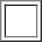<table border="1" cellpadding="10">
<tr>
<td></td>
</tr>
</table>
